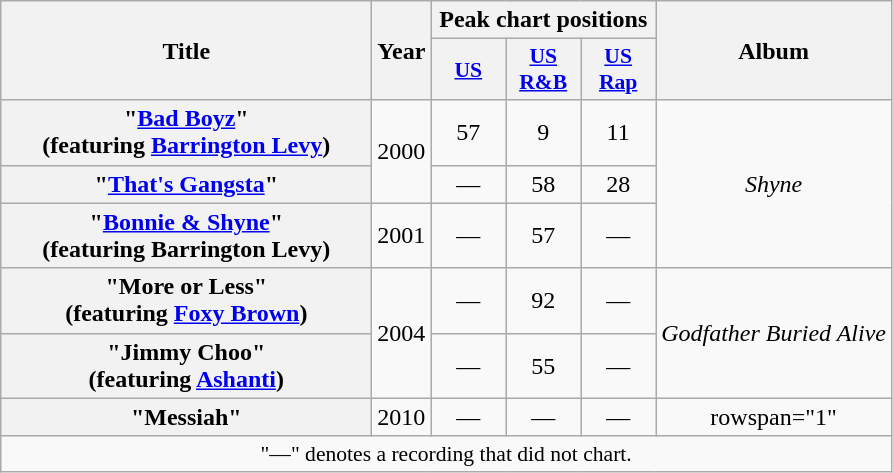<table class="wikitable plainrowheaders" style="text-align:center;">
<tr>
<th scope="col" rowspan="2" style="width:15em;">Title</th>
<th scope="col" rowspan="2">Year</th>
<th scope="col" colspan="3">Peak chart positions</th>
<th scope="col" rowspan="2">Album</th>
</tr>
<tr>
<th style="width:3em;font-size:90%;"><a href='#'>US</a><br></th>
<th style="width:3em;font-size:90%;"><a href='#'>US<br>R&B</a><br></th>
<th style="width:3em;font-size:90%;"><a href='#'>US<br>Rap</a><br></th>
</tr>
<tr>
<th scope="row">"<a href='#'>Bad Boyz</a>"<br><span>(featuring <a href='#'>Barrington Levy</a>)</span></th>
<td rowspan="2">2000</td>
<td>57</td>
<td>9</td>
<td>11</td>
<td rowspan="3"><em>Shyne</em></td>
</tr>
<tr>
<th scope="row">"<a href='#'>That's Gangsta</a>"</th>
<td>—</td>
<td>58</td>
<td>28</td>
</tr>
<tr>
<th scope="row">"<a href='#'>Bonnie & Shyne</a>"<br><span>(featuring Barrington Levy)</span></th>
<td>2001</td>
<td>—</td>
<td>57</td>
<td>—</td>
</tr>
<tr>
<th scope="row">"More or Less"<br><span>(featuring <a href='#'>Foxy Brown</a>)</span></th>
<td rowspan="2">2004</td>
<td>—</td>
<td>92</td>
<td>—</td>
<td rowspan="2"><em>Godfather Buried Alive</em></td>
</tr>
<tr>
<th scope="row">"Jimmy Choo"<br><span>(featuring <a href='#'>Ashanti</a>)</span></th>
<td>—</td>
<td>55</td>
<td>—</td>
</tr>
<tr>
<th scope="row">"Messiah"</th>
<td>2010</td>
<td>—</td>
<td>—</td>
<td>—</td>
<td>rowspan="1" </td>
</tr>
<tr>
<td colspan="14" style="font-size:90%">"—" denotes a recording that did not chart.</td>
</tr>
</table>
